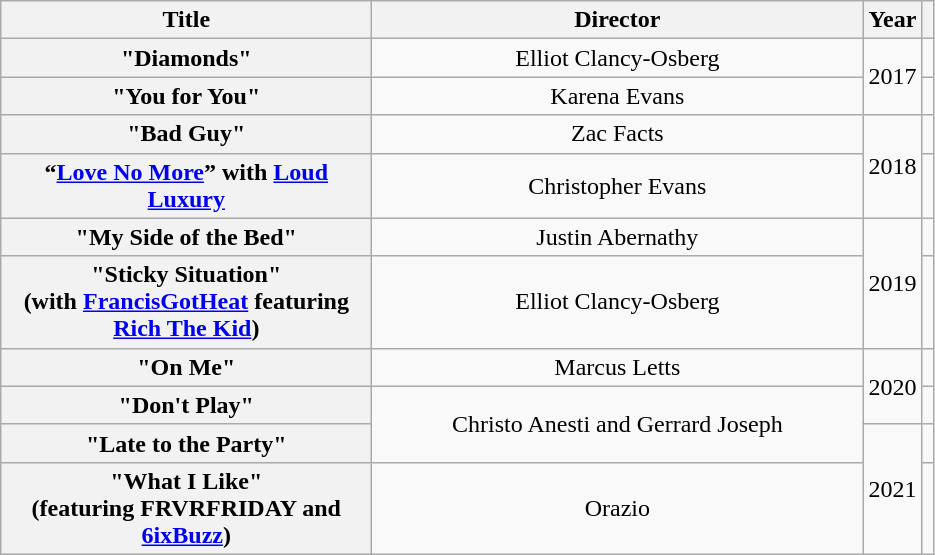<table class="wikitable plainrowheaders" style="text-align:center;">
<tr>
<th scope="col" style="width:15em;">Title</th>
<th scope="col" style="width:20em;">Director</th>
<th scope="col" style="width:1em;">Year</th>
<th scope="col"></th>
</tr>
<tr>
<th scope="row">"Diamonds"</th>
<td scope="row">Elliot Clancy-Osberg</td>
<td rowspan="2">2017</td>
<td></td>
</tr>
<tr>
<th scope="row">"You for You"</th>
<td scope="row">Karena Evans</td>
<td></td>
</tr>
<tr>
<th scope="row">"Bad Guy"</th>
<td scope="row">Zac Facts</td>
<td rowspan="2">2018</td>
<td></td>
</tr>
<tr>
<th scope="row">“<a href='#'>Love No More</a>” with <a href='#'>Loud Luxury</a></th>
<td scope="row">Christopher Evans</td>
<td></td>
</tr>
<tr>
<th scope="row">"My Side of the Bed"</th>
<td scope="row">Justin Abernathy</td>
<td rowspan="2">2019</td>
<td></td>
</tr>
<tr>
<th scope="row">"Sticky Situation"<br><span>(with <a href='#'>FrancisGotHeat</a> featuring <a href='#'>Rich The Kid</a>)</span></th>
<td scope="row">Elliot Clancy-Osberg</td>
<td></td>
</tr>
<tr>
<th scope="row">"On Me"</th>
<td scope="row">Marcus Letts</td>
<td rowspan="2">2020</td>
<td></td>
</tr>
<tr>
<th scope="row">"Don't Play"</th>
<td rowspan="2">Christo Anesti and Gerrard Joseph</td>
<td></td>
</tr>
<tr>
<th scope="row">"Late to the Party"</th>
<td rowspan="2">2021</td>
<td></td>
</tr>
<tr>
<th scope="row">"What I Like"<br><span>(featuring FRVRFRIDAY and <a href='#'>6ixBuzz</a>)</span></th>
<td scope="row">Orazio</td>
<td></td>
</tr>
</table>
